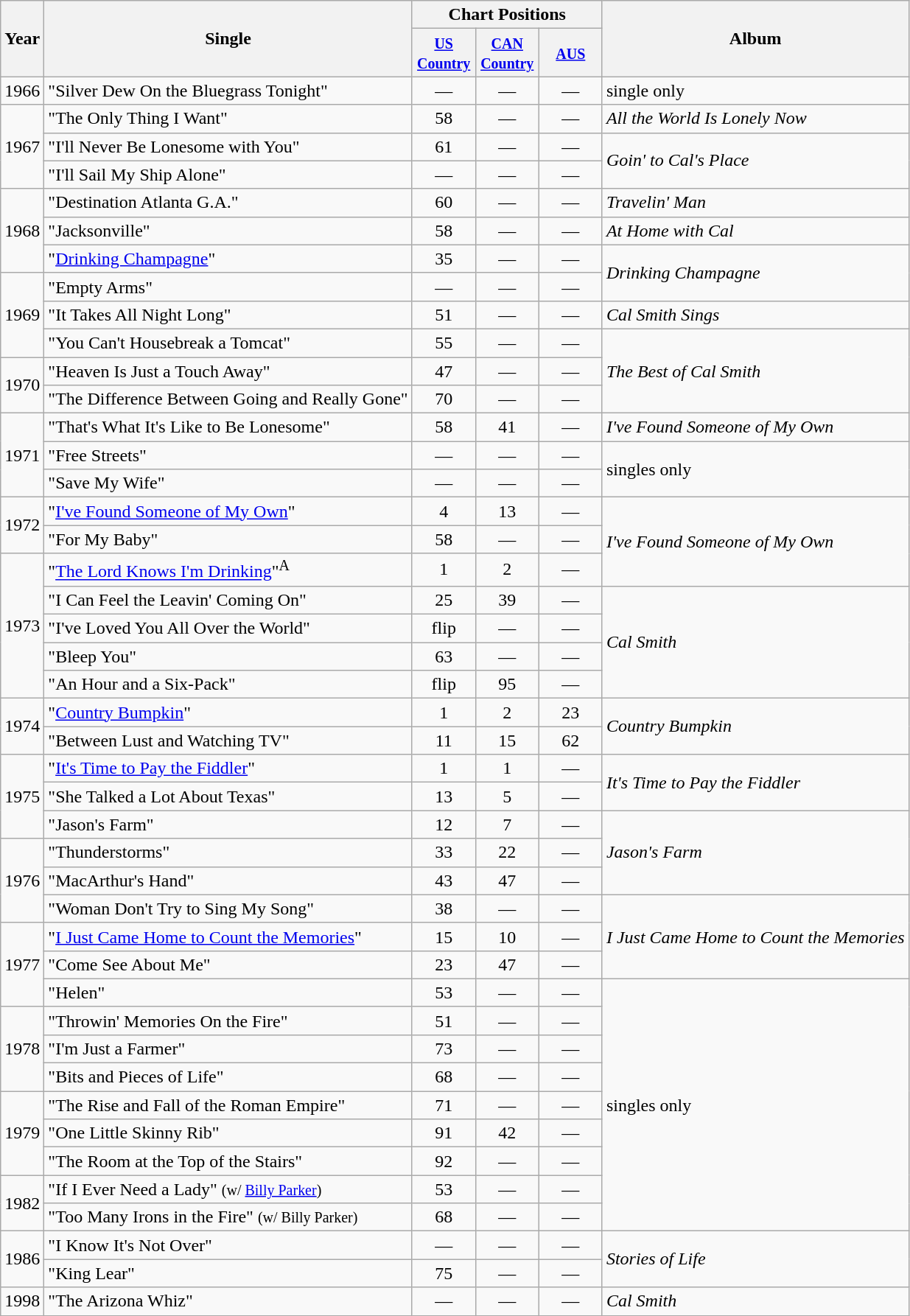<table class="wikitable">
<tr>
<th rowspan="2">Year</th>
<th rowspan="2">Single</th>
<th colspan="3">Chart Positions</th>
<th rowspan="2">Album</th>
</tr>
<tr>
<th style="width:50px;"><small><a href='#'>US Country</a></small></th>
<th style="width:50px;"><small><a href='#'>CAN Country</a></small></th>
<th style="width:50px;"><small><a href='#'>AUS</a></small></th>
</tr>
<tr>
<td>1966</td>
<td>"Silver Dew On the Bluegrass Tonight"</td>
<td style="text-align:center;">—</td>
<td style="text-align:center;">—</td>
<td style="text-align:center;">—</td>
<td>single only</td>
</tr>
<tr>
<td rowspan="3">1967</td>
<td>"The Only Thing I Want"</td>
<td style="text-align:center;">58</td>
<td style="text-align:center;">—</td>
<td style="text-align:center;">—</td>
<td><em>All the World Is Lonely Now</em></td>
</tr>
<tr>
<td>"I'll Never Be Lonesome with You"</td>
<td style="text-align:center;">61</td>
<td style="text-align:center;">—</td>
<td style="text-align:center;">—</td>
<td rowspan="2"><em>Goin' to Cal's Place</em></td>
</tr>
<tr>
<td>"I'll Sail My Ship Alone"</td>
<td style="text-align:center;">—</td>
<td style="text-align:center;">—</td>
<td style="text-align:center;">—</td>
</tr>
<tr>
<td rowspan="3">1968</td>
<td>"Destination Atlanta G.A."</td>
<td style="text-align:center;">60</td>
<td style="text-align:center;">—</td>
<td style="text-align:center;">—</td>
<td><em>Travelin' Man</em></td>
</tr>
<tr>
<td>"Jacksonville"</td>
<td style="text-align:center;">58</td>
<td style="text-align:center;">—</td>
<td style="text-align:center;">—</td>
<td><em>At Home with Cal</em></td>
</tr>
<tr>
<td>"<a href='#'>Drinking Champagne</a>"</td>
<td style="text-align:center;">35</td>
<td style="text-align:center;">—</td>
<td style="text-align:center;">—</td>
<td rowspan="2"><em>Drinking Champagne</em></td>
</tr>
<tr>
<td rowspan="3">1969</td>
<td>"Empty Arms"</td>
<td style="text-align:center;">—</td>
<td style="text-align:center;">—</td>
<td style="text-align:center;">—</td>
</tr>
<tr>
<td>"It Takes All Night Long"</td>
<td style="text-align:center;">51</td>
<td style="text-align:center;">—</td>
<td style="text-align:center;">—</td>
<td><em>Cal Smith Sings</em></td>
</tr>
<tr>
<td>"You Can't Housebreak a Tomcat"</td>
<td style="text-align:center;">55</td>
<td style="text-align:center;">—</td>
<td style="text-align:center;">—</td>
<td rowspan="3"><em>The Best of Cal Smith</em></td>
</tr>
<tr>
<td rowspan="2">1970</td>
<td>"Heaven Is Just a Touch Away"</td>
<td style="text-align:center;">47</td>
<td style="text-align:center;">—</td>
<td style="text-align:center;">—</td>
</tr>
<tr>
<td>"The Difference Between Going and Really Gone"</td>
<td style="text-align:center;">70</td>
<td style="text-align:center;">—</td>
<td style="text-align:center;">—</td>
</tr>
<tr>
<td rowspan="3">1971</td>
<td>"That's What It's Like to Be Lonesome"</td>
<td style="text-align:center;">58</td>
<td style="text-align:center;">41</td>
<td style="text-align:center;">—</td>
<td><em>I've Found Someone of My Own</em></td>
</tr>
<tr>
<td>"Free Streets"</td>
<td style="text-align:center;">—</td>
<td style="text-align:center;">—</td>
<td style="text-align:center;">—</td>
<td rowspan="2">singles only</td>
</tr>
<tr>
<td>"Save My Wife"</td>
<td style="text-align:center;">—</td>
<td style="text-align:center;">—</td>
<td style="text-align:center;">—</td>
</tr>
<tr>
<td rowspan="2">1972</td>
<td>"<a href='#'>I've Found Someone of My Own</a>"</td>
<td style="text-align:center;">4</td>
<td style="text-align:center;">13</td>
<td style="text-align:center;">—</td>
<td rowspan="3"><em>I've Found Someone of My Own</em></td>
</tr>
<tr>
<td>"For My Baby"</td>
<td style="text-align:center;">58</td>
<td style="text-align:center;">—</td>
<td style="text-align:center;">—</td>
</tr>
<tr>
<td rowspan="5">1973</td>
<td>"<a href='#'>The Lord Knows I'm Drinking</a>"<sup>A</sup></td>
<td style="text-align:center;">1</td>
<td style="text-align:center;">2</td>
<td style="text-align:center;">—</td>
</tr>
<tr>
<td>"I Can Feel the Leavin' Coming On"</td>
<td style="text-align:center;">25</td>
<td style="text-align:center;">39</td>
<td style="text-align:center;">—</td>
<td rowspan="4"><em>Cal Smith</em></td>
</tr>
<tr>
<td>"I've Loved You All Over the World"</td>
<td style="text-align:center;">flip</td>
<td style="text-align:center;">—</td>
<td style="text-align:center;">—</td>
</tr>
<tr>
<td>"Bleep You"</td>
<td style="text-align:center;">63</td>
<td style="text-align:center;">—</td>
<td style="text-align:center;">—</td>
</tr>
<tr>
<td>"An Hour and a Six-Pack"</td>
<td style="text-align:center;">flip</td>
<td style="text-align:center;">95</td>
<td style="text-align:center;">—</td>
</tr>
<tr>
<td rowspan="2">1974</td>
<td>"<a href='#'>Country Bumpkin</a>"</td>
<td style="text-align:center;">1</td>
<td style="text-align:center;">2</td>
<td style="text-align:center;">23</td>
<td rowspan="2"><em>Country Bumpkin</em></td>
</tr>
<tr>
<td>"Between Lust and Watching TV"</td>
<td style="text-align:center;">11</td>
<td style="text-align:center;">15</td>
<td style="text-align:center;">62</td>
</tr>
<tr>
<td rowspan="3">1975</td>
<td>"<a href='#'>It's Time to Pay the Fiddler</a>"</td>
<td style="text-align:center;">1</td>
<td style="text-align:center;">1</td>
<td style="text-align:center;">—</td>
<td rowspan="2"><em>It's Time to Pay the Fiddler</em></td>
</tr>
<tr>
<td>"She Talked a Lot About Texas"</td>
<td style="text-align:center;">13</td>
<td style="text-align:center;">5</td>
<td style="text-align:center;">—</td>
</tr>
<tr>
<td>"Jason's Farm"</td>
<td style="text-align:center;">12</td>
<td style="text-align:center;">7</td>
<td style="text-align:center;">—</td>
<td rowspan="3"><em>Jason's Farm</em></td>
</tr>
<tr>
<td rowspan="3">1976</td>
<td>"Thunderstorms"</td>
<td style="text-align:center;">33</td>
<td style="text-align:center;">22</td>
<td style="text-align:center;">—</td>
</tr>
<tr>
<td>"MacArthur's Hand"</td>
<td style="text-align:center;">43</td>
<td style="text-align:center;">47</td>
<td style="text-align:center;">—</td>
</tr>
<tr>
<td>"Woman Don't Try to Sing My Song"</td>
<td style="text-align:center;">38</td>
<td style="text-align:center;">—</td>
<td style="text-align:center;">—</td>
<td rowspan="3"><em>I Just Came Home to Count the Memories</em></td>
</tr>
<tr>
<td rowspan="3">1977</td>
<td>"<a href='#'>I Just Came Home to Count the Memories</a>"</td>
<td style="text-align:center;">15</td>
<td style="text-align:center;">10</td>
<td style="text-align:center;">—</td>
</tr>
<tr>
<td>"Come See About Me"</td>
<td style="text-align:center;">23</td>
<td style="text-align:center;">47</td>
<td style="text-align:center;">—</td>
</tr>
<tr>
<td>"Helen"</td>
<td style="text-align:center;">53</td>
<td style="text-align:center;">—</td>
<td style="text-align:center;">—</td>
<td rowspan="9">singles only</td>
</tr>
<tr>
<td rowspan="3">1978</td>
<td>"Throwin' Memories On the Fire"</td>
<td style="text-align:center;">51</td>
<td style="text-align:center;">—</td>
<td style="text-align:center;">—</td>
</tr>
<tr>
<td>"I'm Just a Farmer"</td>
<td style="text-align:center;">73</td>
<td style="text-align:center;">—</td>
<td style="text-align:center;">—</td>
</tr>
<tr>
<td>"Bits and Pieces of Life"</td>
<td style="text-align:center;">68</td>
<td style="text-align:center;">—</td>
<td style="text-align:center;">—</td>
</tr>
<tr>
<td rowspan="3">1979</td>
<td>"The Rise and Fall of the Roman Empire"</td>
<td style="text-align:center;">71</td>
<td style="text-align:center;">—</td>
<td style="text-align:center;">—</td>
</tr>
<tr>
<td>"One Little Skinny Rib"</td>
<td style="text-align:center;">91</td>
<td style="text-align:center;">42</td>
<td style="text-align:center;">—</td>
</tr>
<tr>
<td>"The Room at the Top of the Stairs"</td>
<td style="text-align:center;">92</td>
<td style="text-align:center;">—</td>
<td style="text-align:center;">—</td>
</tr>
<tr>
<td rowspan="2">1982</td>
<td>"If I Ever Need a Lady" <small>(w/ <a href='#'>Billy Parker</a>)</small></td>
<td style="text-align:center;">53</td>
<td style="text-align:center;">—</td>
<td style="text-align:center;">—</td>
</tr>
<tr>
<td>"Too Many Irons in the Fire" <small>(w/ Billy Parker)</small></td>
<td style="text-align:center;">68</td>
<td style="text-align:center;">—</td>
<td style="text-align:center;">—</td>
</tr>
<tr>
<td rowspan="2">1986</td>
<td>"I Know It's Not Over"</td>
<td style="text-align:center;">—</td>
<td style="text-align:center;">—</td>
<td style="text-align:center;">—</td>
<td rowspan="2"><em>Stories of Life</em></td>
</tr>
<tr>
<td>"King Lear"</td>
<td style="text-align:center;">75</td>
<td style="text-align:center;">—</td>
<td style="text-align:center;">—</td>
</tr>
<tr>
<td rowspan="2">1998</td>
<td>"The Arizona Whiz"</td>
<td style="text-align:center;">—</td>
<td style="text-align:center;">—</td>
<td style="text-align:center;">—</td>
<td rowspan="2"><em>Cal Smith</em></td>
</tr>
<tr>
</tr>
</table>
